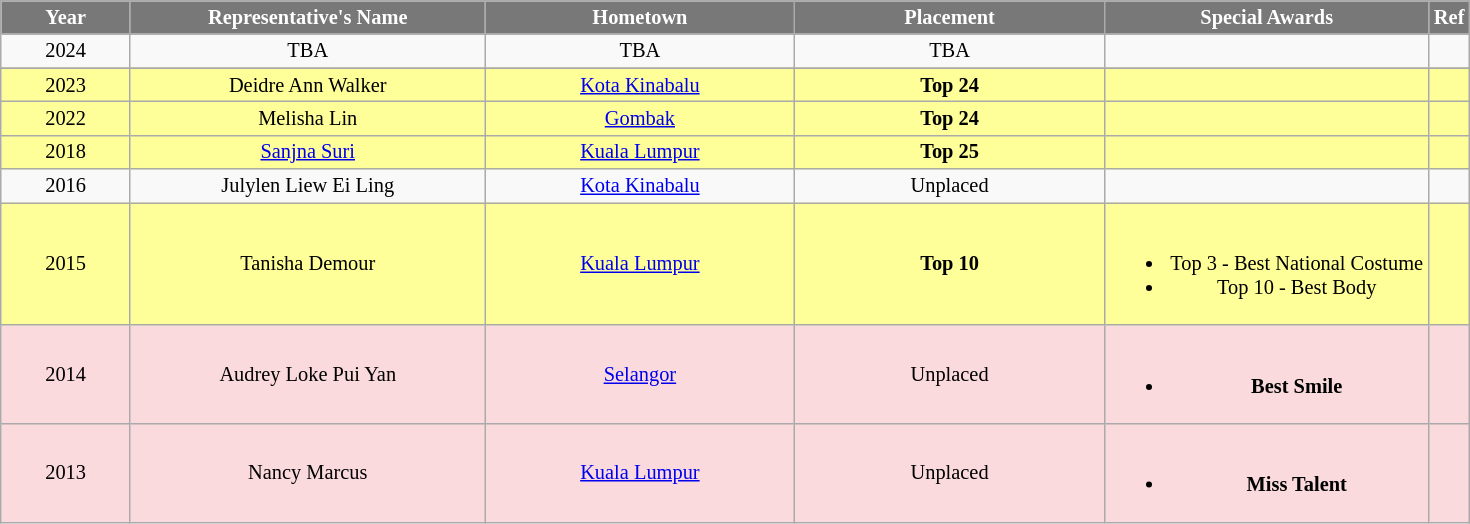<table class="wikitable sortable" style="font-size: 85%; text-align:center">
<tr>
<th width="80" style="background-color:#787878;color:#FFFFFF;">Year</th>
<th width="230" style="background-color:#787878;color:#FFFFFF;">Representative's Name</th>
<th width="200" style="background-color:#787878;color:#FFFFFF;">Hometown</th>
<th width="200" style="background-color:#787878;color:#FFFFFF;">Placement</th>
<th width="210" style="background-color:#787878;color:#FFFFFF;">Special Awards</th>
<th width="8" style="background-color:#787878;color:#FFFFFF;">Ref</th>
</tr>
<tr>
<td>2024</td>
<td>TBA</td>
<td>TBA</td>
<td>TBA</td>
<td></td>
<td></td>
</tr>
<tr>
</tr>
<tr style="background-color:#FFFF99">
<td>2023</td>
<td>Deidre Ann Walker</td>
<td><a href='#'>Kota Kinabalu</a></td>
<td><strong>Top 24</strong></td>
<td></td>
<td></td>
</tr>
<tr style="background-color:#FFFF99">
<td>2022</td>
<td>Melisha Lin</td>
<td><a href='#'>Gombak</a></td>
<td><strong>Top 24</strong></td>
<td></td>
<td></td>
</tr>
<tr style="background-color:#FFFF99">
<td>2018</td>
<td><a href='#'>Sanjna Suri</a></td>
<td><a href='#'>Kuala Lumpur</a></td>
<td><strong>Top 25</strong></td>
<td></td>
<td></td>
</tr>
<tr>
<td>2016</td>
<td>Julylen Liew Ei Ling</td>
<td><a href='#'>Kota Kinabalu</a></td>
<td>Unplaced</td>
<td></td>
<td></td>
</tr>
<tr style="background-color:#FFFF99">
<td>2015</td>
<td>Tanisha Demour</td>
<td><a href='#'>Kuala Lumpur</a></td>
<td><strong>Top 10</strong></td>
<td><br><ul><li>Top 3 - Best National Costume</li><li>Top 10 - Best Body</li></ul></td>
<td></td>
</tr>
<tr style="background-color:#FADADD;: bold">
<td>2014</td>
<td>Audrey Loke Pui Yan</td>
<td><a href='#'>Selangor</a></td>
<td>Unplaced</td>
<td><br><ul><li><strong>Best Smile</strong></li></ul></td>
<td></td>
</tr>
<tr style="background-color:#FADADD;: bold">
<td>2013</td>
<td>Nancy Marcus</td>
<td><a href='#'>Kuala Lumpur</a></td>
<td>Unplaced</td>
<td><br><ul><li><strong>Miss Talent</strong></li></ul></td>
<td></td>
</tr>
</table>
